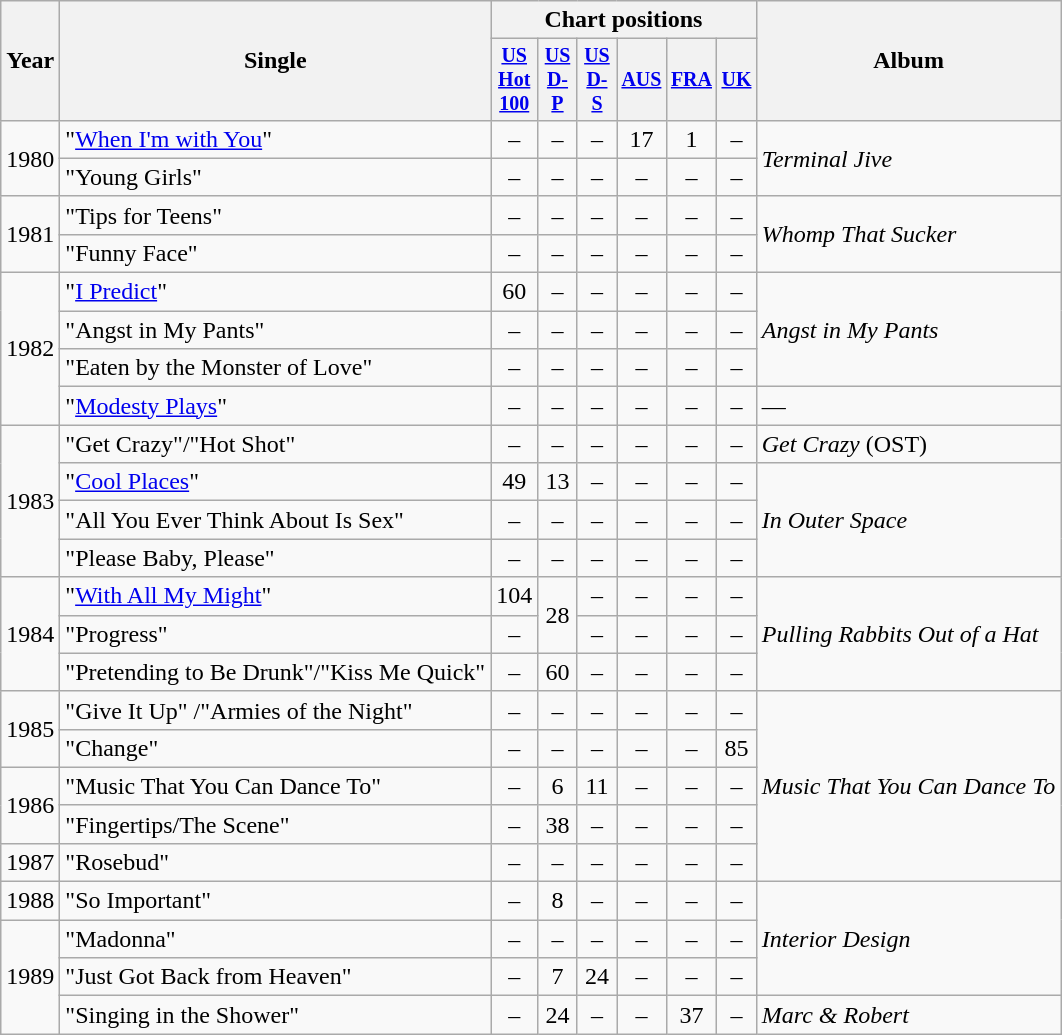<table class="wikitable" style=text-align:center;>
<tr>
<th rowspan=2>Year</th>
<th rowspan=2>Single</th>
<th colspan=6>Chart positions</th>
<th rowspan=2>Album</th>
</tr>
<tr style="font-size:smaller;">
<th style="width:20px;"><a href='#'>US Hot 100</a><br></th>
<th style="width:20px;"><a href='#'>US D-P</a><br></th>
<th style="width:20px;"><a href='#'>US D-S</a><br></th>
<th style="width:20px;"><a href='#'>AUS</a><br></th>
<th style="width:20px;"><a href='#'>FRA</a><br></th>
<th style="width:20px;"><a href='#'>UK</a><br></th>
</tr>
<tr>
<td rowspan=2>1980</td>
<td align=left>"<a href='#'>When I'm with You</a>"</td>
<td>–</td>
<td>–</td>
<td>–</td>
<td>17</td>
<td>1</td>
<td>–</td>
<td rowspan=2 align=left><em>Terminal Jive</em></td>
</tr>
<tr>
<td align=left>"Young Girls"</td>
<td>–</td>
<td>–</td>
<td>–</td>
<td>–</td>
<td>–</td>
<td>–</td>
</tr>
<tr>
<td rowspan=2>1981</td>
<td align=left>"Tips for Teens"</td>
<td>–</td>
<td>–</td>
<td>–</td>
<td>–</td>
<td>–</td>
<td>–</td>
<td rowspan=2 align=left><em>Whomp That Sucker</em></td>
</tr>
<tr>
<td align=left>"Funny Face"</td>
<td>–</td>
<td>–</td>
<td>–</td>
<td>–</td>
<td>–</td>
<td>–</td>
</tr>
<tr>
<td rowspan=4>1982</td>
<td align=left>"<a href='#'>I Predict</a>"</td>
<td>60</td>
<td>–</td>
<td>–</td>
<td>–</td>
<td>–</td>
<td>–</td>
<td rowspan=3 align=left><em>Angst in My Pants</em></td>
</tr>
<tr>
<td align=left>"Angst in My Pants" </td>
<td>–</td>
<td>–</td>
<td>–</td>
<td>–</td>
<td>–</td>
<td>–</td>
</tr>
<tr>
<td align=left>"Eaten by the Monster of Love" </td>
<td>–</td>
<td>–</td>
<td>–</td>
<td>–</td>
<td>–</td>
<td>–</td>
</tr>
<tr>
<td align=left>"<a href='#'>Modesty Plays</a>"</td>
<td>–</td>
<td>–</td>
<td>–</td>
<td>–</td>
<td>–</td>
<td>–</td>
<td align=left>—</td>
</tr>
<tr>
<td rowspan=4>1983</td>
<td align=left>"Get Crazy"/"Hot Shot"  </td>
<td>–</td>
<td>–</td>
<td>–</td>
<td>–</td>
<td>–</td>
<td>–</td>
<td align=left><em>Get Crazy</em> (OST)</td>
</tr>
<tr>
<td align=left>"<a href='#'>Cool Places</a>" </td>
<td>49</td>
<td>13</td>
<td>–</td>
<td>–</td>
<td>–</td>
<td>–</td>
<td rowspan=3 align=left><em>In Outer Space</em></td>
</tr>
<tr>
<td align=left>"All You Ever Think About Is Sex" </td>
<td>–</td>
<td>–</td>
<td>–</td>
<td>–</td>
<td>–</td>
<td>–</td>
</tr>
<tr>
<td align=left>"Please Baby, Please" </td>
<td>–</td>
<td>–</td>
<td>–</td>
<td>–</td>
<td>–</td>
<td>–</td>
</tr>
<tr>
<td rowspan=3>1984</td>
<td align=left>"<a href='#'>With All My Might</a>"</td>
<td>104</td>
<td rowspan=2>28</td>
<td>–</td>
<td>–</td>
<td>–</td>
<td>–</td>
<td rowspan=3 align=left><em>Pulling Rabbits Out of a Hat</em></td>
</tr>
<tr>
<td align=left>"Progress" </td>
<td>–</td>
<td>–</td>
<td>–</td>
<td>–</td>
<td>–</td>
</tr>
<tr>
<td align=left>"Pretending to Be Drunk"/"Kiss Me Quick"</td>
<td>–</td>
<td>60</td>
<td>–</td>
<td>–</td>
<td>–</td>
<td>–</td>
</tr>
<tr>
<td rowspan=2>1985</td>
<td align=left>"Give It Up" /"Armies of the Night" </td>
<td>–</td>
<td>–</td>
<td>–</td>
<td>–</td>
<td>–</td>
<td>–</td>
<td rowspan=5 align=left><em>Music That You Can Dance To</em></td>
</tr>
<tr>
<td align=left>"Change"</td>
<td>–</td>
<td>–</td>
<td>–</td>
<td>–</td>
<td>–</td>
<td>85</td>
</tr>
<tr>
<td rowspan=2>1986</td>
<td align=left>"Music That You Can Dance To"</td>
<td>–</td>
<td>6</td>
<td>11</td>
<td>–</td>
<td>–</td>
<td>–</td>
</tr>
<tr>
<td align=left>"Fingertips/The Scene" </td>
<td>–</td>
<td>38</td>
<td>–</td>
<td>–</td>
<td>–</td>
<td>–</td>
</tr>
<tr>
<td>1987</td>
<td align=left>"Rosebud" </td>
<td>–</td>
<td>–</td>
<td>–</td>
<td>–</td>
<td>–</td>
<td>–</td>
</tr>
<tr>
<td>1988</td>
<td align=left>"So Important"</td>
<td>–</td>
<td>8</td>
<td>–</td>
<td>–</td>
<td>–</td>
<td>–</td>
<td rowspan=3 align=left><em>Interior Design</em></td>
</tr>
<tr>
<td rowspan=3>1989</td>
<td align=left>"Madonna" </td>
<td>–</td>
<td>–</td>
<td>–</td>
<td>–</td>
<td>–</td>
<td>–</td>
</tr>
<tr>
<td align=left>"Just Got Back from Heaven"</td>
<td>–</td>
<td>7</td>
<td>24</td>
<td>–</td>
<td>–</td>
<td>–</td>
</tr>
<tr>
<td align=left>"Singing in the Shower" </td>
<td>–</td>
<td>24</td>
<td>–</td>
<td>–</td>
<td>37</td>
<td>–</td>
<td align=left><em>Marc & Robert</em></td>
</tr>
</table>
